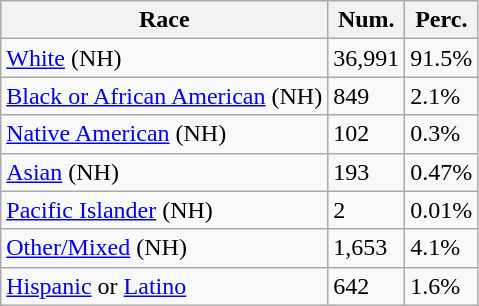<table class="wikitable">
<tr>
<th>Race</th>
<th>Num.</th>
<th>Perc.</th>
</tr>
<tr>
<td><a href='#'>White</a> (NH)</td>
<td>36,991</td>
<td>91.5%</td>
</tr>
<tr>
<td><a href='#'>Black or African American</a> (NH)</td>
<td>849</td>
<td>2.1%</td>
</tr>
<tr>
<td><a href='#'>Native American</a> (NH)</td>
<td>102</td>
<td>0.3%</td>
</tr>
<tr>
<td><a href='#'>Asian</a> (NH)</td>
<td>193</td>
<td>0.47%</td>
</tr>
<tr>
<td><a href='#'>Pacific Islander</a> (NH)</td>
<td>2</td>
<td>0.01%</td>
</tr>
<tr>
<td><a href='#'>Other/Mixed</a> (NH)</td>
<td>1,653</td>
<td>4.1%</td>
</tr>
<tr>
<td><a href='#'>Hispanic</a> or <a href='#'>Latino</a></td>
<td>642</td>
<td>1.6%</td>
</tr>
</table>
